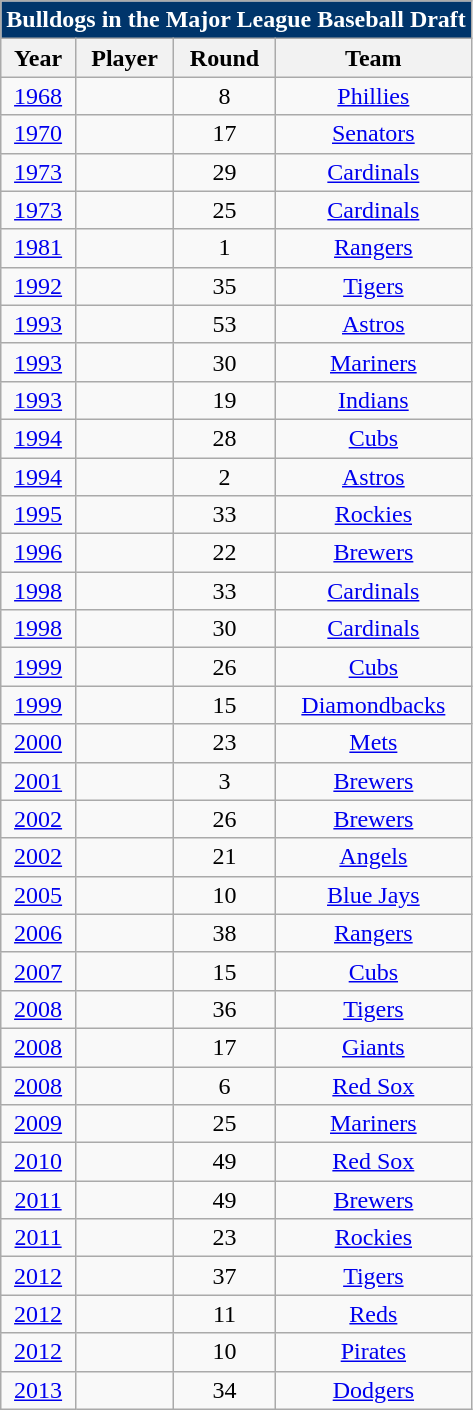<table class="wikitable sortable collapsible collapsed" style="text-align:center">
<tr>
<th colspan=4 style="background:#00356B; color:#FFFFFF">Bulldogs in the Major League Baseball Draft</th>
</tr>
<tr>
<th>Year</th>
<th>Player</th>
<th>Round</th>
<th>Team</th>
</tr>
<tr>
<td><a href='#'>1968</a></td>
<td></td>
<td>8</td>
<td><a href='#'>Phillies</a></td>
</tr>
<tr>
<td><a href='#'>1970</a></td>
<td></td>
<td>17</td>
<td><a href='#'>Senators</a></td>
</tr>
<tr>
<td><a href='#'>1973</a></td>
<td></td>
<td>29</td>
<td><a href='#'>Cardinals</a></td>
</tr>
<tr>
<td><a href='#'>1973</a></td>
<td></td>
<td>25</td>
<td><a href='#'>Cardinals</a></td>
</tr>
<tr>
<td><a href='#'>1981</a></td>
<td></td>
<td>1</td>
<td><a href='#'>Rangers</a></td>
</tr>
<tr>
<td><a href='#'>1992</a></td>
<td></td>
<td>35</td>
<td><a href='#'>Tigers</a></td>
</tr>
<tr>
<td><a href='#'>1993</a></td>
<td></td>
<td>53</td>
<td><a href='#'>Astros</a></td>
</tr>
<tr>
<td><a href='#'>1993</a></td>
<td></td>
<td>30</td>
<td><a href='#'>Mariners</a></td>
</tr>
<tr>
<td><a href='#'>1993</a></td>
<td></td>
<td>19</td>
<td><a href='#'>Indians</a></td>
</tr>
<tr>
<td><a href='#'>1994</a></td>
<td></td>
<td>28</td>
<td><a href='#'>Cubs</a></td>
</tr>
<tr>
<td><a href='#'>1994</a></td>
<td></td>
<td>2</td>
<td><a href='#'>Astros</a></td>
</tr>
<tr>
<td><a href='#'>1995</a></td>
<td></td>
<td>33</td>
<td><a href='#'>Rockies</a></td>
</tr>
<tr>
<td><a href='#'>1996</a></td>
<td></td>
<td>22</td>
<td><a href='#'>Brewers</a></td>
</tr>
<tr>
<td><a href='#'>1998</a></td>
<td></td>
<td>33</td>
<td><a href='#'>Cardinals</a></td>
</tr>
<tr>
<td><a href='#'>1998</a></td>
<td></td>
<td>30</td>
<td><a href='#'>Cardinals</a></td>
</tr>
<tr>
<td><a href='#'>1999</a></td>
<td></td>
<td>26</td>
<td><a href='#'>Cubs</a></td>
</tr>
<tr>
<td><a href='#'>1999</a></td>
<td></td>
<td>15</td>
<td><a href='#'>Diamondbacks</a></td>
</tr>
<tr>
<td><a href='#'>2000</a></td>
<td></td>
<td>23</td>
<td><a href='#'>Mets</a></td>
</tr>
<tr>
<td><a href='#'>2001</a></td>
<td></td>
<td>3</td>
<td><a href='#'>Brewers</a></td>
</tr>
<tr>
<td><a href='#'>2002</a></td>
<td></td>
<td>26</td>
<td><a href='#'>Brewers</a></td>
</tr>
<tr>
<td><a href='#'>2002</a></td>
<td></td>
<td>21</td>
<td><a href='#'>Angels</a></td>
</tr>
<tr>
<td><a href='#'>2005</a></td>
<td></td>
<td>10</td>
<td><a href='#'>Blue Jays</a></td>
</tr>
<tr>
<td><a href='#'>2006</a></td>
<td></td>
<td>38</td>
<td><a href='#'>Rangers</a></td>
</tr>
<tr>
<td><a href='#'>2007</a></td>
<td></td>
<td>15</td>
<td><a href='#'>Cubs</a></td>
</tr>
<tr>
<td><a href='#'>2008</a></td>
<td></td>
<td>36</td>
<td><a href='#'>Tigers</a></td>
</tr>
<tr>
<td><a href='#'>2008</a></td>
<td></td>
<td>17</td>
<td><a href='#'>Giants</a></td>
</tr>
<tr>
<td><a href='#'>2008</a></td>
<td></td>
<td>6</td>
<td><a href='#'>Red Sox</a></td>
</tr>
<tr>
<td><a href='#'>2009</a></td>
<td></td>
<td>25</td>
<td><a href='#'>Mariners</a></td>
</tr>
<tr>
<td><a href='#'>2010</a></td>
<td></td>
<td>49</td>
<td><a href='#'>Red Sox</a></td>
</tr>
<tr>
<td><a href='#'>2011</a></td>
<td></td>
<td>49</td>
<td><a href='#'>Brewers</a></td>
</tr>
<tr>
<td><a href='#'>2011</a></td>
<td></td>
<td>23</td>
<td><a href='#'>Rockies</a></td>
</tr>
<tr>
<td><a href='#'>2012</a></td>
<td></td>
<td>37</td>
<td><a href='#'>Tigers</a></td>
</tr>
<tr>
<td><a href='#'>2012</a></td>
<td></td>
<td>11</td>
<td><a href='#'>Reds</a></td>
</tr>
<tr>
<td><a href='#'>2012</a></td>
<td></td>
<td>10</td>
<td><a href='#'>Pirates</a></td>
</tr>
<tr>
<td><a href='#'>2013</a></td>
<td></td>
<td>34</td>
<td><a href='#'>Dodgers</a></td>
</tr>
</table>
